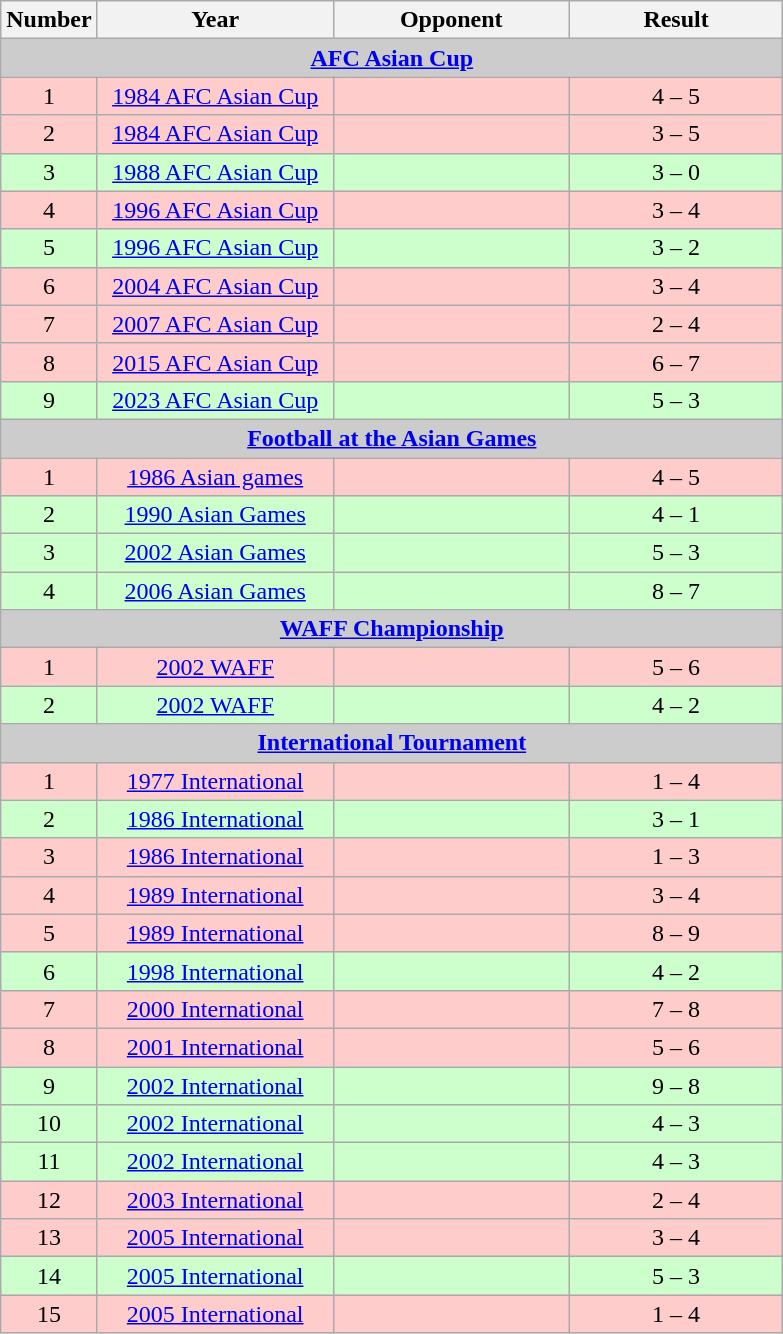<table class="wikitable sortable">
<tr>
<th width=30>Number</th>
<th width=150>Year</th>
<th width=150>Opponent</th>
<th width=135>Result</th>
</tr>
<tr>
<td colspan="4" bgcolor="#cccccc"align=center><strong><a href='#'>AFC Asian Cup</a></strong></td>
</tr>
<tr bgcolor=#FFCCCC>
<td align=center>1</td>
<td align=center><a href='#'>1984 AFC Asian Cup</a></td>
<td></td>
<td align=center>4 – 5</td>
</tr>
<tr bgcolor=#FFCCCC>
<td align=center>2</td>
<td align=center><a href='#'>1984 AFC Asian Cup</a></td>
<td></td>
<td align=center>3 – 5</td>
</tr>
<tr bgcolor=#CCFFCC>
<td align=center>3</td>
<td align=center><a href='#'>1988 AFC Asian Cup</a></td>
<td></td>
<td align=center>3 – 0</td>
</tr>
<tr bgcolor=#FFCCCC>
<td align=center>4</td>
<td align=center><a href='#'>1996 AFC Asian Cup</a></td>
<td></td>
<td align=center>3 – 4</td>
</tr>
<tr bgcolor=#CCFFCC>
<td align=center>5</td>
<td align=center><a href='#'>1996 AFC Asian Cup</a></td>
<td></td>
<td align=center>3 – 2</td>
</tr>
<tr bgcolor=#FFCCCC>
<td align=center>6</td>
<td align=center><a href='#'>2004 AFC Asian Cup</a></td>
<td></td>
<td align=center>3 – 4</td>
</tr>
<tr bgcolor=#FFCCCC>
<td align=center>7</td>
<td align=center><a href='#'>2007 AFC Asian Cup</a></td>
<td></td>
<td align=center>2 – 4</td>
</tr>
<tr bgcolor=#FFCCCC>
<td align=center>8</td>
<td align=center><a href='#'>2015 AFC Asian Cup</a></td>
<td></td>
<td align=center>6 – 7</td>
</tr>
<tr bgcolor=#CCFFCC>
<td align=center>9</td>
<td align=center><a href='#'>2023 AFC Asian Cup</a></td>
<td></td>
<td align=center>5 – 3</td>
</tr>
<tr>
<td colspan="4" bgcolor="#cccccc"align=center><strong><a href='#'>Football at the Asian Games</a></strong></td>
</tr>
<tr bgcolor=#FFCCCC>
<td align=center>1</td>
<td align=center><a href='#'>1986 Asian games</a></td>
<td></td>
<td align=center>4 – 5</td>
</tr>
<tr bgcolor=#CCFFCC>
<td align=center>2</td>
<td align=center><a href='#'>1990 Asian Games</a></td>
<td></td>
<td align=center>4 – 1</td>
</tr>
<tr bgcolor=#CCFFCC>
<td align=center>3</td>
<td align=center><a href='#'>2002 Asian Games</a></td>
<td></td>
<td align=center>5 – 3</td>
</tr>
<tr bgcolor=#CCFFCC>
<td align=center>4</td>
<td align=center><a href='#'>2006 Asian Games</a></td>
<td></td>
<td align=center>8 – 7</td>
</tr>
<tr>
<td colspan="4" bgcolor="#cccccc"align=center><strong><a href='#'>WAFF Championship</a></strong></td>
</tr>
<tr bgcolor=#FFCCCC>
<td align=center>1</td>
<td align=center><a href='#'>2002 WAFF</a></td>
<td></td>
<td align=center>5 – 6</td>
</tr>
<tr bgcolor=#CCFFCC>
<td align=center>2</td>
<td align=center><a href='#'>2002 WAFF</a></td>
<td></td>
<td align=center>4 – 2</td>
</tr>
<tr>
<td colspan="4" bgcolor="#cccccc"align=center><strong><a href='#'>International Tournament</a></strong></td>
</tr>
<tr bgcolor=#FFCCCC>
<td align=center>1</td>
<td align=center><a href='#'>1977 International</a></td>
<td></td>
<td align=center>1 – 4</td>
</tr>
<tr bgcolor=#CCFFCC>
<td align=center>2</td>
<td align=center><a href='#'>1986 International</a></td>
<td></td>
<td align=center>3 – 1</td>
</tr>
<tr bgcolor=#FFCCCC>
<td align=center>3</td>
<td align=center><a href='#'>1986 International</a></td>
<td></td>
<td align=center>1 – 3</td>
</tr>
<tr bgcolor=#FFCCCC>
<td align=center>4</td>
<td align=center><a href='#'>1989 International</a></td>
<td></td>
<td align=center>3 – 4</td>
</tr>
<tr bgcolor=#FFCCCC>
<td align=center>5</td>
<td align=center><a href='#'>1989 International</a></td>
<td></td>
<td align=center>8 – 9</td>
</tr>
<tr bgcolor=#CCFFCC>
<td align=center>6</td>
<td align=center><a href='#'>1998 International</a></td>
<td></td>
<td align=center>4 – 2</td>
</tr>
<tr bgcolor=#FFCCCC>
<td align=center>7</td>
<td align=center><a href='#'>2000 International</a></td>
<td></td>
<td align=center>7 – 8</td>
</tr>
<tr bgcolor=#FFCCCC>
<td align=center>8</td>
<td align=center><a href='#'>2001 International</a></td>
<td></td>
<td align=center>5 – 6</td>
</tr>
<tr bgcolor=#CCFFCC>
<td align=center>9</td>
<td align=center><a href='#'>2002 International</a></td>
<td></td>
<td align=center>9 – 8</td>
</tr>
<tr bgcolor=#CCFFCC>
<td align=center>10</td>
<td align=center><a href='#'>2002 International</a></td>
<td></td>
<td align=center>4 – 3</td>
</tr>
<tr bgcolor=#CCFFCC>
<td align=center>11</td>
<td align=center><a href='#'>2002 International</a></td>
<td></td>
<td align=center>4 – 3</td>
</tr>
<tr bgcolor=#FFCCCC>
<td align=center>12</td>
<td align=center><a href='#'>2003 International</a></td>
<td></td>
<td align=center>2 – 4</td>
</tr>
<tr bgcolor=#FFCCCC>
<td align=center>13</td>
<td align=center><a href='#'>2005 International</a></td>
<td></td>
<td align=center>3 – 4</td>
</tr>
<tr bgcolor=#CCFFCC>
<td align=center>14</td>
<td align=center><a href='#'>2005 International</a></td>
<td></td>
<td align=center>5 – 3</td>
</tr>
<tr bgcolor=#FFCCCC>
<td align=center>15</td>
<td align=center><a href='#'>2005 International</a></td>
<td></td>
<td align=center>1 – 4</td>
</tr>
</table>
